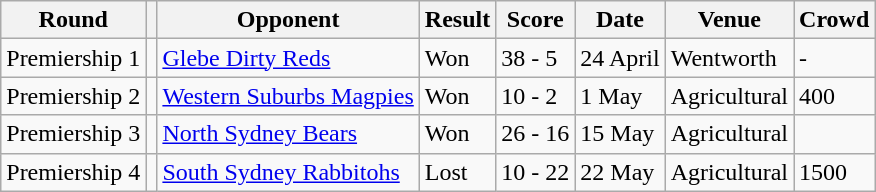<table class="wikitable" style="text-align:left;">
<tr>
<th>Round</th>
<th></th>
<th>Opponent</th>
<th>Result</th>
<th>Score</th>
<th>Date</th>
<th>Venue</th>
<th>Crowd</th>
</tr>
<tr>
<td>Premiership 1</td>
<td></td>
<td><a href='#'>Glebe Dirty Reds</a></td>
<td>Won</td>
<td>38 - 5</td>
<td>24 April</td>
<td>Wentworth</td>
<td>-</td>
</tr>
<tr>
<td>Premiership 2</td>
<td></td>
<td><a href='#'>Western Suburbs Magpies</a></td>
<td>Won</td>
<td>10 - 2</td>
<td>1 May</td>
<td>Agricultural</td>
<td>400</td>
</tr>
<tr>
<td>Premiership 3</td>
<td></td>
<td><a href='#'>North Sydney Bears</a></td>
<td>Won</td>
<td>26 - 16</td>
<td>15 May</td>
<td>Agricultural</td>
<td></td>
</tr>
<tr>
<td>Premiership 4</td>
<td></td>
<td><a href='#'>South Sydney Rabbitohs</a></td>
<td>Lost</td>
<td>10 - 22</td>
<td>22 May</td>
<td>Agricultural</td>
<td>1500</td>
</tr>
</table>
